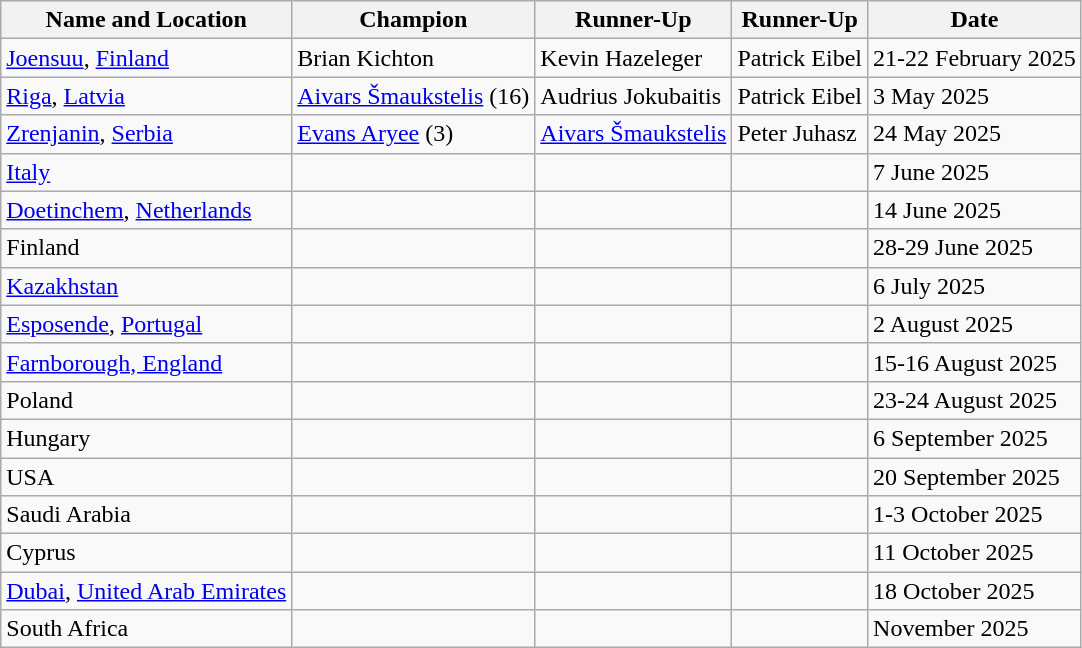<table class="wikitable">
<tr>
<th scope="col">Name and Location</th>
<th scope="col">Champion</th>
<th scope="col">Runner-Up</th>
<th scope="col">Runner-Up</th>
<th scope="col">Date</th>
</tr>
<tr>
<td> <a href='#'>Joensuu</a>, <a href='#'>Finland</a><br></td>
<td> Brian Kichton</td>
<td> Kevin Hazeleger</td>
<td> Patrick Eibel</td>
<td>21-22 February 2025</td>
</tr>
<tr>
<td> <a href='#'>Riga</a>, <a href='#'>Latvia</a><br></td>
<td> <a href='#'>Aivars Šmaukstelis</a> (16)</td>
<td> Audrius Jokubaitis</td>
<td> Patrick Eibel</td>
<td>3 May 2025</td>
</tr>
<tr>
<td> <a href='#'>Zrenjanin</a>, <a href='#'>Serbia</a><br></td>
<td> <a href='#'>Evans Aryee</a> (3)</td>
<td> <a href='#'>Aivars Šmaukstelis</a></td>
<td> Peter Juhasz</td>
<td>24 May 2025</td>
</tr>
<tr>
<td> <a href='#'>Italy</a><br></td>
<td></td>
<td></td>
<td></td>
<td>7 June 2025</td>
</tr>
<tr>
<td> <a href='#'>Doetinchem</a>, <a href='#'>Netherlands</a><br></td>
<td></td>
<td></td>
<td></td>
<td>14 June 2025</td>
</tr>
<tr>
<td> Finland<br></td>
<td></td>
<td></td>
<td></td>
<td>28-29 June 2025</td>
</tr>
<tr>
<td> <a href='#'>Kazakhstan</a><br></td>
<td></td>
<td></td>
<td></td>
<td>6 July 2025</td>
</tr>
<tr>
<td> <a href='#'>Esposende</a>, <a href='#'>Portugal</a><br></td>
<td></td>
<td></td>
<td></td>
<td>2 August 2025</td>
</tr>
<tr>
<td> <a href='#'>Farnborough, England</a><br></td>
<td></td>
<td></td>
<td></td>
<td>15-16 August 2025</td>
</tr>
<tr>
<td> Poland<br></td>
<td></td>
<td></td>
<td></td>
<td>23-24 August 2025</td>
</tr>
<tr>
<td> Hungary<br></td>
<td></td>
<td></td>
<td></td>
<td>6 September 2025</td>
</tr>
<tr>
<td> USA<br></td>
<td></td>
<td></td>
<td></td>
<td>20 September 2025</td>
</tr>
<tr>
<td> Saudi Arabia<br></td>
<td></td>
<td></td>
<td></td>
<td>1-3 October 2025</td>
</tr>
<tr>
<td> Cyprus<br></td>
<td></td>
<td></td>
<td></td>
<td>11 October 2025</td>
</tr>
<tr>
<td> <a href='#'>Dubai</a>, <a href='#'>United Arab Emirates</a><br></td>
<td></td>
<td></td>
<td></td>
<td>18 October 2025</td>
</tr>
<tr>
<td> South Africa<br></td>
<td></td>
<td></td>
<td></td>
<td>November 2025</td>
</tr>
</table>
